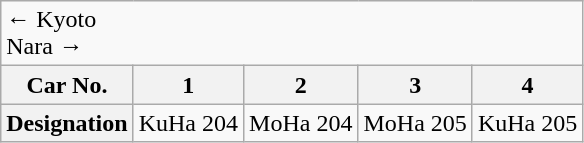<table class="wikitable">
<tr>
<td colspan="5"><div>← Kyoto</div><div>Nara →</div></td>
</tr>
<tr>
<th>Car No.</th>
<th>1</th>
<th>2</th>
<th>3</th>
<th>4</th>
</tr>
<tr>
<th>Designation</th>
<td>KuHa 204</td>
<td>MoHa 204</td>
<td>MoHa 205</td>
<td>KuHa 205</td>
</tr>
</table>
